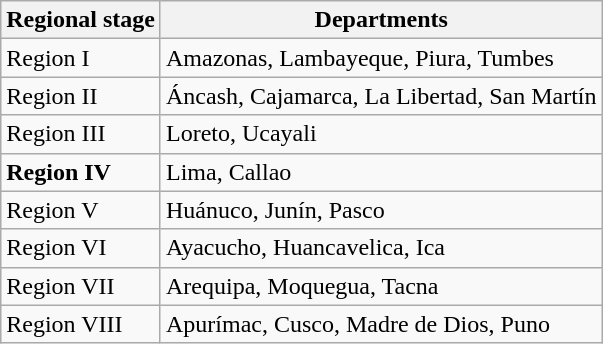<table class="wikitable">
<tr>
<th>Regional stage</th>
<th>Departments</th>
</tr>
<tr>
<td>Region I</td>
<td>Amazonas, Lambayeque, Piura, Tumbes</td>
</tr>
<tr>
<td>Region II</td>
<td>Áncash, Cajamarca, La Libertad, San Martín</td>
</tr>
<tr>
<td>Region III</td>
<td>Loreto, Ucayali</td>
</tr>
<tr>
<td><strong>Region IV</strong></td>
<td>Lima, Callao</td>
</tr>
<tr>
<td>Region V</td>
<td>Huánuco, Junín, Pasco</td>
</tr>
<tr>
<td>Region VI</td>
<td>Ayacucho, Huancavelica, Ica</td>
</tr>
<tr>
<td>Region VII</td>
<td>Arequipa, Moquegua, Tacna</td>
</tr>
<tr>
<td>Region VIII</td>
<td>Apurímac, Cusco, Madre de Dios, Puno</td>
</tr>
</table>
